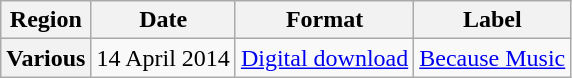<table class="wikitable plainrowheaders">
<tr>
<th scope="col">Region</th>
<th scope="col">Date</th>
<th scope="col">Format</th>
<th scope="col">Label</th>
</tr>
<tr>
<th scope="row">Various</th>
<td>14 April 2014</td>
<td><a href='#'>Digital download</a></td>
<td><a href='#'>Because Music</a></td>
</tr>
</table>
